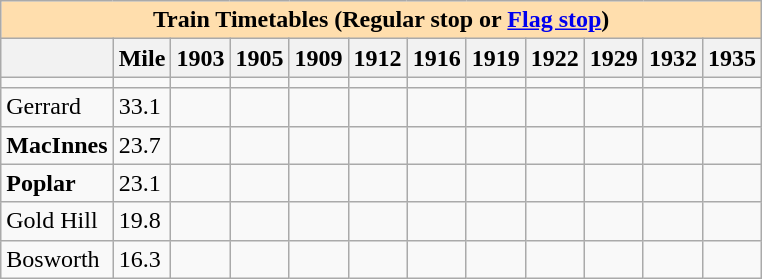<table class="wikitable">
<tr>
<th colspan="12" style="background:#ffdead;">Train Timetables (Regular stop or <a href='#'>Flag stop</a>)</th>
</tr>
<tr>
<th></th>
<th>Mile</th>
<th>1903</th>
<th>1905</th>
<th>1909</th>
<th>1912</th>
<th>1916</th>
<th>1919</th>
<th>1922</th>
<th>1929</th>
<th>1932</th>
<th>1935</th>
</tr>
<tr>
<td></td>
<td></td>
<td></td>
<td></td>
<td></td>
<td></td>
<td></td>
<td></td>
<td></td>
<td></td>
<td></td>
<td></td>
</tr>
<tr>
<td>Gerrard</td>
<td>33.1</td>
<td></td>
<td></td>
<td></td>
<td></td>
<td></td>
<td></td>
<td></td>
<td></td>
<td></td>
<td></td>
</tr>
<tr>
<td><strong>MacInnes</strong></td>
<td>23.7</td>
<td></td>
<td></td>
<td></td>
<td></td>
<td></td>
<td></td>
<td></td>
<td></td>
<td></td>
<td></td>
</tr>
<tr>
<td><strong>Poplar</strong></td>
<td>23.1</td>
<td></td>
<td></td>
<td></td>
<td></td>
<td></td>
<td></td>
<td></td>
<td></td>
<td></td>
<td></td>
</tr>
<tr>
<td>Gold Hill</td>
<td>19.8</td>
<td></td>
<td></td>
<td></td>
<td></td>
<td></td>
<td></td>
<td></td>
<td></td>
<td></td>
<td></td>
</tr>
<tr>
<td>Bosworth</td>
<td>16.3</td>
<td></td>
<td></td>
<td></td>
<td></td>
<td></td>
<td></td>
<td></td>
<td></td>
<td></td>
<td></td>
</tr>
</table>
